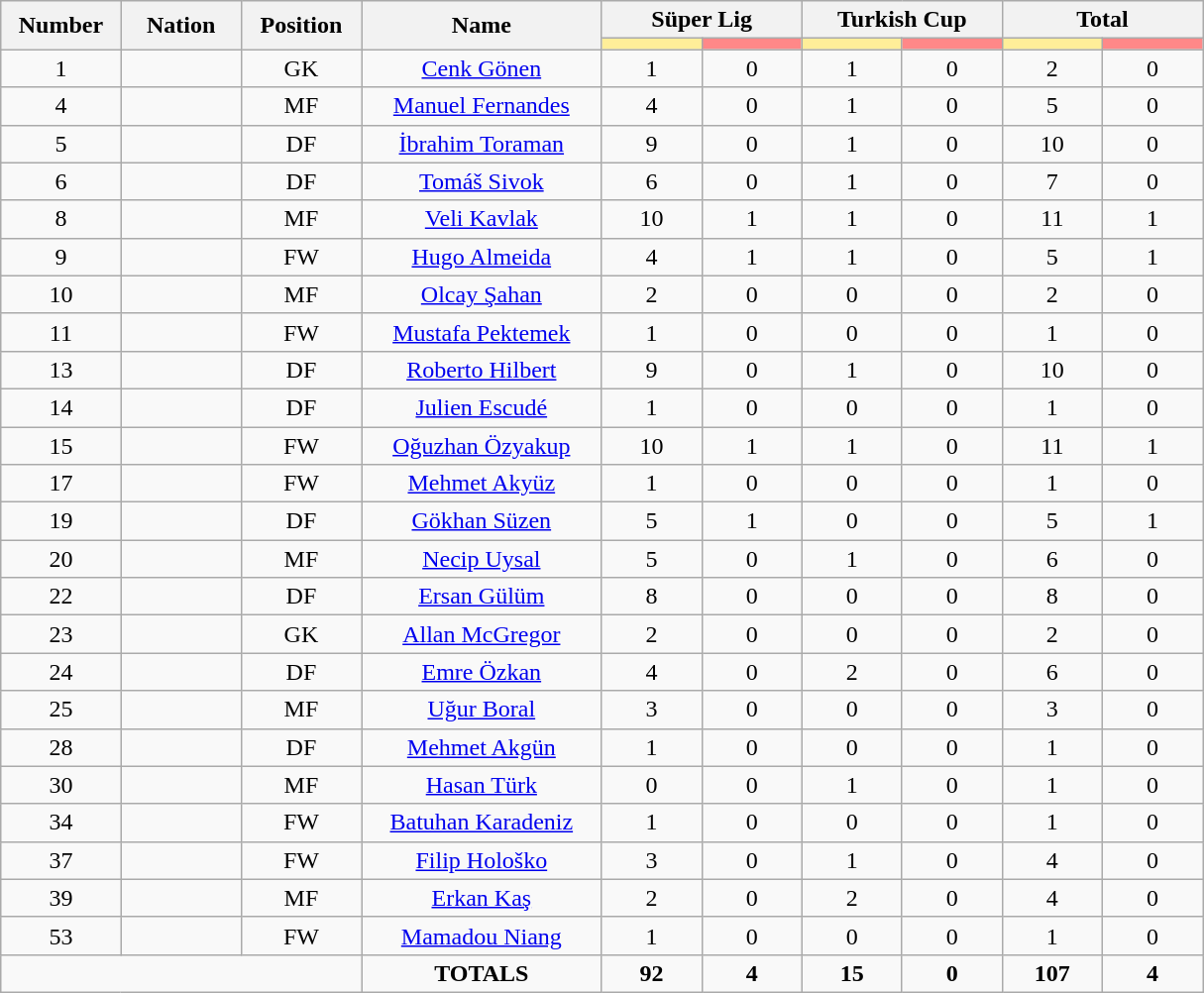<table class="wikitable" style="text-align:center;">
<tr style="text-align:center;">
<th rowspan="2"  style="width:10%; ">Number</th>
<th rowspan="2"  style="width:10%; ">Nation</th>
<th rowspan="2"  style="width:10%; ">Position</th>
<th rowspan="2"  style="width:20%; ">Name</th>
<th colspan="2">Süper Lig</th>
<th colspan="2">Turkish Cup</th>
<th colspan="2">Total</th>
</tr>
<tr>
<th style="width:60px; background:#fe9;"></th>
<th style="width:60px; background:#ff8888;"></th>
<th style="width:60px; background:#fe9;"></th>
<th style="width:60px; background:#ff8888;"></th>
<th style="width:60px; background:#fe9;"></th>
<th style="width:60px; background:#ff8888;"></th>
</tr>
<tr>
<td>1</td>
<td></td>
<td>GK</td>
<td><a href='#'>Cenk Gönen</a></td>
<td>1</td>
<td>0</td>
<td>1</td>
<td>0</td>
<td>2</td>
<td>0</td>
</tr>
<tr>
<td>4</td>
<td></td>
<td>MF</td>
<td><a href='#'>Manuel Fernandes</a></td>
<td>4</td>
<td>0</td>
<td>1</td>
<td>0</td>
<td>5</td>
<td>0</td>
</tr>
<tr>
<td>5</td>
<td></td>
<td>DF</td>
<td><a href='#'>İbrahim Toraman</a></td>
<td>9</td>
<td>0</td>
<td>1</td>
<td>0</td>
<td>10</td>
<td>0</td>
</tr>
<tr>
<td>6</td>
<td></td>
<td>DF</td>
<td><a href='#'>Tomáš Sivok</a></td>
<td>6</td>
<td>0</td>
<td>1</td>
<td>0</td>
<td>7</td>
<td>0</td>
</tr>
<tr>
<td>8</td>
<td></td>
<td>MF</td>
<td><a href='#'>Veli Kavlak</a></td>
<td>10</td>
<td>1</td>
<td>1</td>
<td>0</td>
<td>11</td>
<td>1</td>
</tr>
<tr>
<td>9</td>
<td></td>
<td>FW</td>
<td><a href='#'>Hugo Almeida</a></td>
<td>4</td>
<td>1</td>
<td>1</td>
<td>0</td>
<td>5</td>
<td>1</td>
</tr>
<tr>
<td>10</td>
<td></td>
<td>MF</td>
<td><a href='#'>Olcay Şahan</a></td>
<td>2</td>
<td>0</td>
<td>0</td>
<td>0</td>
<td>2</td>
<td>0</td>
</tr>
<tr>
<td>11</td>
<td></td>
<td>FW</td>
<td><a href='#'>Mustafa Pektemek</a></td>
<td>1</td>
<td>0</td>
<td>0</td>
<td>0</td>
<td>1</td>
<td>0</td>
</tr>
<tr>
<td>13</td>
<td></td>
<td>DF</td>
<td><a href='#'>Roberto Hilbert</a></td>
<td>9</td>
<td>0</td>
<td>1</td>
<td>0</td>
<td>10</td>
<td>0</td>
</tr>
<tr>
<td>14</td>
<td></td>
<td>DF</td>
<td><a href='#'>Julien Escudé</a></td>
<td>1</td>
<td>0</td>
<td>0</td>
<td>0</td>
<td>1</td>
<td>0</td>
</tr>
<tr>
<td>15</td>
<td></td>
<td>FW</td>
<td><a href='#'>Oğuzhan Özyakup</a></td>
<td>10</td>
<td>1</td>
<td>1</td>
<td>0</td>
<td>11</td>
<td>1</td>
</tr>
<tr>
<td>17</td>
<td></td>
<td>FW</td>
<td><a href='#'>Mehmet Akyüz</a></td>
<td>1</td>
<td>0</td>
<td>0</td>
<td>0</td>
<td>1</td>
<td>0</td>
</tr>
<tr>
<td>19</td>
<td></td>
<td>DF</td>
<td><a href='#'>Gökhan Süzen</a></td>
<td>5</td>
<td>1</td>
<td>0</td>
<td>0</td>
<td>5</td>
<td>1</td>
</tr>
<tr>
<td>20</td>
<td></td>
<td>MF</td>
<td><a href='#'>Necip Uysal</a></td>
<td>5</td>
<td>0</td>
<td>1</td>
<td>0</td>
<td>6</td>
<td>0</td>
</tr>
<tr>
<td>22</td>
<td></td>
<td>DF</td>
<td><a href='#'>Ersan Gülüm</a></td>
<td>8</td>
<td>0</td>
<td>0</td>
<td>0</td>
<td>8</td>
<td>0</td>
</tr>
<tr>
<td>23</td>
<td></td>
<td>GK</td>
<td><a href='#'>Allan McGregor</a></td>
<td>2</td>
<td>0</td>
<td>0</td>
<td>0</td>
<td>2</td>
<td>0</td>
</tr>
<tr>
<td>24</td>
<td></td>
<td>DF</td>
<td><a href='#'>Emre Özkan</a></td>
<td>4</td>
<td>0</td>
<td>2</td>
<td>0</td>
<td>6</td>
<td>0</td>
</tr>
<tr>
<td>25</td>
<td></td>
<td>MF</td>
<td><a href='#'>Uğur Boral</a></td>
<td>3</td>
<td>0</td>
<td>0</td>
<td>0</td>
<td>3</td>
<td>0</td>
</tr>
<tr>
<td>28</td>
<td></td>
<td>DF</td>
<td><a href='#'>Mehmet Akgün</a></td>
<td>1</td>
<td>0</td>
<td>0</td>
<td>0</td>
<td>1</td>
<td>0</td>
</tr>
<tr>
<td>30</td>
<td></td>
<td>MF</td>
<td><a href='#'>Hasan Türk</a></td>
<td>0</td>
<td>0</td>
<td>1</td>
<td>0</td>
<td>1</td>
<td>0</td>
</tr>
<tr>
<td>34</td>
<td></td>
<td>FW</td>
<td><a href='#'>Batuhan Karadeniz</a></td>
<td>1</td>
<td>0</td>
<td>0</td>
<td>0</td>
<td>1</td>
<td>0</td>
</tr>
<tr>
<td>37</td>
<td></td>
<td>FW</td>
<td><a href='#'>Filip Hološko</a></td>
<td>3</td>
<td>0</td>
<td>1</td>
<td>0</td>
<td>4</td>
<td>0</td>
</tr>
<tr>
<td>39</td>
<td></td>
<td>MF</td>
<td><a href='#'>Erkan Kaş</a></td>
<td>2</td>
<td>0</td>
<td>2</td>
<td>0</td>
<td>4</td>
<td>0</td>
</tr>
<tr>
<td>53</td>
<td></td>
<td>FW</td>
<td><a href='#'>Mamadou Niang</a></td>
<td>1</td>
<td>0</td>
<td>0</td>
<td>0</td>
<td>1</td>
<td>0</td>
</tr>
<tr>
<td colspan="3"></td>
<td><strong>TOTALS</strong></td>
<td><strong>92</strong></td>
<td><strong>4</strong></td>
<td><strong>15</strong></td>
<td><strong>0</strong></td>
<td><strong>107</strong></td>
<td><strong>4</strong></td>
</tr>
</table>
